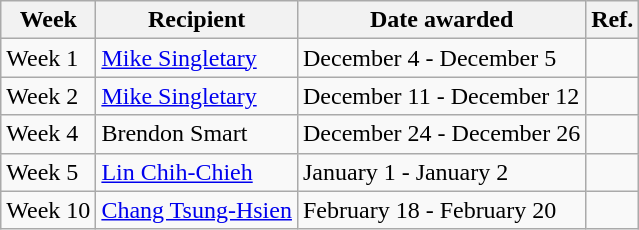<table class="wikitable">
<tr>
<th>Week</th>
<th>Recipient</th>
<th>Date awarded</th>
<th>Ref.</th>
</tr>
<tr>
<td>Week 1</td>
<td><a href='#'>Mike Singletary</a></td>
<td>December 4 - December 5</td>
<td></td>
</tr>
<tr>
<td>Week 2</td>
<td><a href='#'>Mike Singletary</a></td>
<td>December 11 - December 12</td>
<td></td>
</tr>
<tr>
<td>Week 4</td>
<td>Brendon Smart</td>
<td>December 24 - December 26</td>
<td></td>
</tr>
<tr>
<td>Week 5</td>
<td><a href='#'>Lin Chih-Chieh</a></td>
<td>January 1 - January 2</td>
<td></td>
</tr>
<tr>
<td>Week 10</td>
<td><a href='#'>Chang Tsung-Hsien</a></td>
<td>February 18 - February 20</td>
<td></td>
</tr>
</table>
